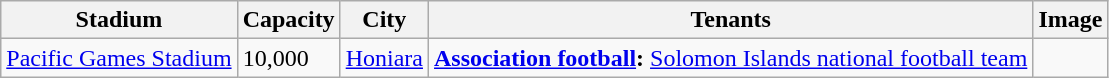<table class="wikitable sortable">
<tr>
<th>Stadium</th>
<th>Capacity</th>
<th>City</th>
<th>Tenants</th>
<th>Image</th>
</tr>
<tr>
<td><a href='#'>Pacific Games Stadium</a></td>
<td>10,000</td>
<td><a href='#'>Honiara</a></td>
<td><strong><a href='#'>Association football</a>:</strong> <a href='#'>Solomon Islands national football team</a></td>
<td></td>
</tr>
</table>
